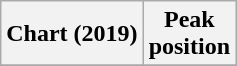<table class="wikitable sortable plainrowheaders" style="text-align:center">
<tr>
<th scope="col">Chart (2019)</th>
<th scope="col">Peak<br> position</th>
</tr>
<tr>
</tr>
</table>
